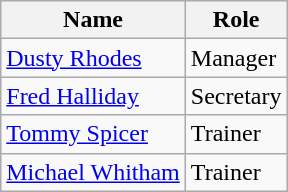<table class="wikitable">
<tr>
<th>Name</th>
<th>Role</th>
</tr>
<tr>
<td> <a href='#'>Dusty Rhodes</a></td>
<td>Manager</td>
</tr>
<tr>
<td> <a href='#'>Fred Halliday</a></td>
<td>Secretary</td>
</tr>
<tr>
<td> <a href='#'>Tommy Spicer</a></td>
<td>Trainer</td>
</tr>
<tr>
<td> <a href='#'>Michael Whitham</a></td>
<td>Trainer</td>
</tr>
</table>
